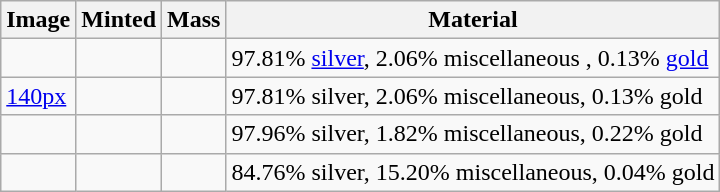<table class="wikitable sortable">
<tr>
<th class="unsortable">Image</th>
<th>Minted</th>
<th>Mass</th>
<th class="unsortable">Material</th>
</tr>
<tr>
<td></td>
<td></td>
<td></td>
<td>97.81% <a href='#'>silver</a>, 2.06% miscellaneous , 0.13% <a href='#'>gold</a></td>
</tr>
<tr>
<td><a href='#'>140px</a></td>
<td></td>
<td></td>
<td>97.81% silver, 2.06% miscellaneous, 0.13% gold</td>
</tr>
<tr>
<td></td>
<td></td>
<td></td>
<td>97.96% silver, 1.82% miscellaneous, 0.22% gold</td>
</tr>
<tr>
<td></td>
<td></td>
<td></td>
<td>84.76% silver, 15.20% miscellaneous, 0.04% gold</td>
</tr>
</table>
